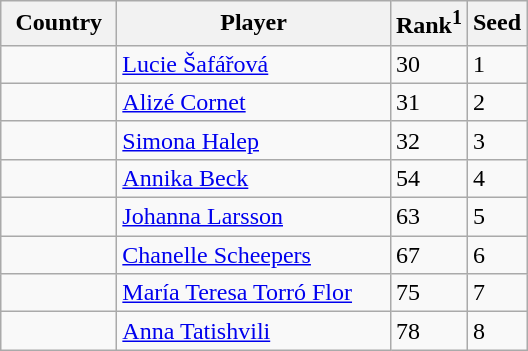<table class="sortable wikitable">
<tr>
<th width="70">Country</th>
<th width="175">Player</th>
<th>Rank<sup>1</sup></th>
<th>Seed</th>
</tr>
<tr>
<td></td>
<td><a href='#'>Lucie Šafářová</a></td>
<td>30</td>
<td>1</td>
</tr>
<tr>
<td></td>
<td><a href='#'>Alizé Cornet</a></td>
<td>31</td>
<td>2</td>
</tr>
<tr>
<td></td>
<td><a href='#'>Simona Halep</a></td>
<td>32</td>
<td>3</td>
</tr>
<tr>
<td></td>
<td><a href='#'>Annika Beck</a></td>
<td>54</td>
<td>4</td>
</tr>
<tr>
<td></td>
<td><a href='#'>Johanna Larsson</a></td>
<td>63</td>
<td>5</td>
</tr>
<tr>
<td></td>
<td><a href='#'>Chanelle Scheepers</a></td>
<td>67</td>
<td>6</td>
</tr>
<tr>
<td></td>
<td><a href='#'>María Teresa Torró Flor</a></td>
<td>75</td>
<td>7</td>
</tr>
<tr>
<td></td>
<td><a href='#'>Anna Tatishvili</a></td>
<td>78</td>
<td>8</td>
</tr>
</table>
